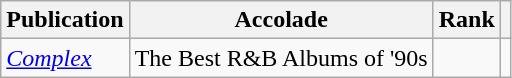<table class="sortable wikitable">
<tr>
<th>Publication</th>
<th>Accolade</th>
<th>Rank</th>
<th class="unsortable"></th>
</tr>
<tr>
<td><em><a href='#'>Complex</a></em></td>
<td>The Best R&B Albums of '90s</td>
<td></td>
<td></td>
</tr>
</table>
